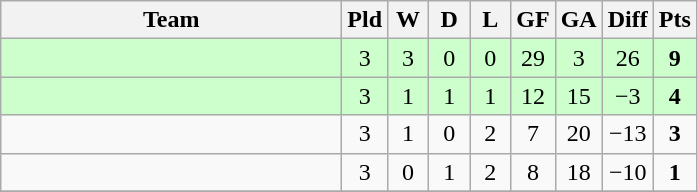<table class="wikitable" style="text-align: center;">
<tr>
<th width=220>Team</th>
<th width=20>Pld</th>
<th width=20>W</th>
<th width=20>D</th>
<th width=20>L</th>
<th width=20>GF</th>
<th width=20>GA</th>
<th width=20>Diff</th>
<th width=20>Pts</th>
</tr>
<tr bgcolor=ccffcc>
<td align="left"></td>
<td>3</td>
<td>3</td>
<td>0</td>
<td>0</td>
<td>29</td>
<td>3</td>
<td>26</td>
<td><strong>9</strong></td>
</tr>
<tr bgcolor=ccffcc>
<td align="left"></td>
<td>3</td>
<td>1</td>
<td>1</td>
<td>1</td>
<td>12</td>
<td>15</td>
<td>−3</td>
<td><strong>4</strong></td>
</tr>
<tr>
<td align="left"></td>
<td>3</td>
<td>1</td>
<td>0</td>
<td>2</td>
<td>7</td>
<td>20</td>
<td>−13</td>
<td><strong>3</strong></td>
</tr>
<tr>
<td align="left"></td>
<td>3</td>
<td>0</td>
<td>1</td>
<td>2</td>
<td>8</td>
<td>18</td>
<td>−10</td>
<td><strong>1</strong></td>
</tr>
<tr>
</tr>
</table>
